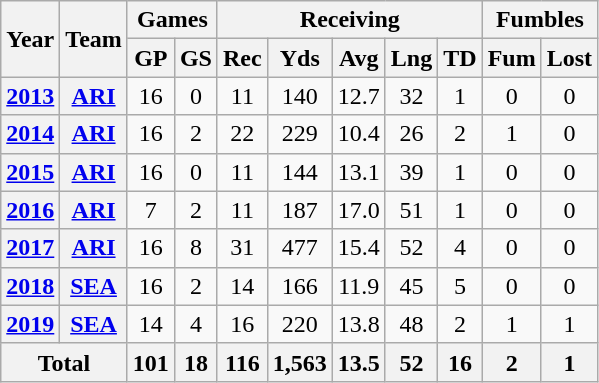<table class=wikitable style="text-align:center;">
<tr>
<th rowspan="2">Year</th>
<th rowspan="2">Team</th>
<th colspan="2">Games</th>
<th colspan="5">Receiving</th>
<th colspan="2">Fumbles</th>
</tr>
<tr>
<th>GP</th>
<th>GS</th>
<th>Rec</th>
<th>Yds</th>
<th>Avg</th>
<th>Lng</th>
<th>TD</th>
<th>Fum</th>
<th>Lost</th>
</tr>
<tr>
<th><a href='#'>2013</a></th>
<th><a href='#'>ARI</a></th>
<td>16</td>
<td>0</td>
<td>11</td>
<td>140</td>
<td>12.7</td>
<td>32</td>
<td>1</td>
<td>0</td>
<td>0</td>
</tr>
<tr>
<th><a href='#'>2014</a></th>
<th><a href='#'>ARI</a></th>
<td>16</td>
<td>2</td>
<td>22</td>
<td>229</td>
<td>10.4</td>
<td>26</td>
<td>2</td>
<td>1</td>
<td>0</td>
</tr>
<tr>
<th><a href='#'>2015</a></th>
<th><a href='#'>ARI</a></th>
<td>16</td>
<td>0</td>
<td>11</td>
<td>144</td>
<td>13.1</td>
<td>39</td>
<td>1</td>
<td>0</td>
<td>0</td>
</tr>
<tr>
<th><a href='#'>2016</a></th>
<th><a href='#'>ARI</a></th>
<td>7</td>
<td>2</td>
<td>11</td>
<td>187</td>
<td>17.0</td>
<td>51</td>
<td>1</td>
<td>0</td>
<td>0</td>
</tr>
<tr>
<th><a href='#'>2017</a></th>
<th><a href='#'>ARI</a></th>
<td>16</td>
<td>8</td>
<td>31</td>
<td>477</td>
<td>15.4</td>
<td>52</td>
<td>4</td>
<td>0</td>
<td>0</td>
</tr>
<tr>
<th><a href='#'>2018</a></th>
<th><a href='#'>SEA</a></th>
<td>16</td>
<td>2</td>
<td>14</td>
<td>166</td>
<td>11.9</td>
<td>45</td>
<td>5</td>
<td>0</td>
<td>0</td>
</tr>
<tr>
<th><a href='#'>2019</a></th>
<th><a href='#'>SEA</a></th>
<td>14</td>
<td>4</td>
<td>16</td>
<td>220</td>
<td>13.8</td>
<td>48</td>
<td>2</td>
<td>1</td>
<td>1</td>
</tr>
<tr>
<th colspan="2">Total</th>
<th>101</th>
<th>18</th>
<th>116</th>
<th>1,563</th>
<th>13.5</th>
<th>52</th>
<th>16</th>
<th>2</th>
<th>1</th>
</tr>
</table>
